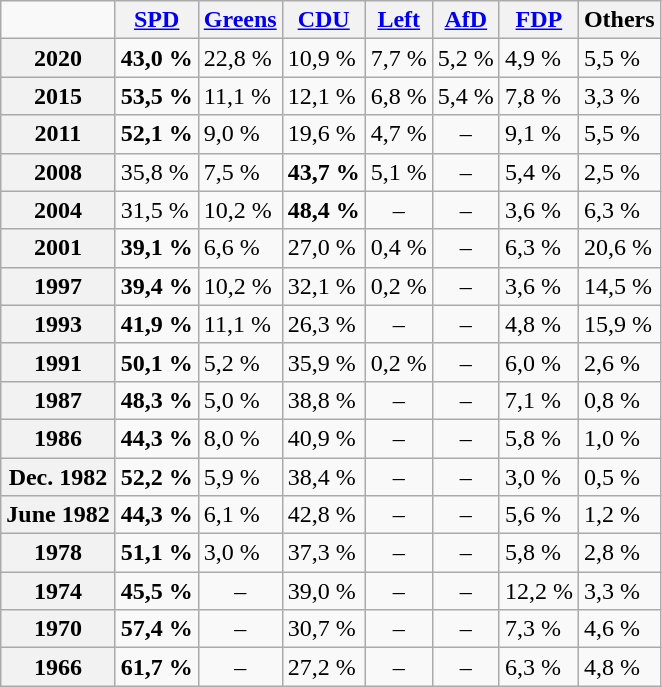<table class="wikitable">
<tr>
<td></td>
<th><a href='#'>SPD</a></th>
<th><a href='#'>Greens</a></th>
<th><a href='#'>CDU</a></th>
<th><a href='#'>Left</a></th>
<th><a href='#'>AfD</a></th>
<th><a href='#'>FDP</a></th>
<th>Others</th>
</tr>
<tr>
<th>2020</th>
<td><strong>43,0 %</strong></td>
<td>22,8 %</td>
<td>10,9 %</td>
<td>7,7 %</td>
<td>5,2 %</td>
<td>4,9 %</td>
<td>5,5 %</td>
</tr>
<tr>
<th>2015</th>
<td><strong>53,5 %</strong></td>
<td>11,1 %</td>
<td>12,1 %</td>
<td>6,8 %</td>
<td>5,4 %</td>
<td>7,8 %</td>
<td>3,3 %</td>
</tr>
<tr>
<th>2011</th>
<td><strong>52,1 %</strong></td>
<td>9,0 %</td>
<td>19,6 %</td>
<td>4,7 %</td>
<td style="text-align:center">–</td>
<td>9,1 %</td>
<td>5,5 %</td>
</tr>
<tr>
<th>2008</th>
<td>35,8 %</td>
<td>7,5 %</td>
<td><strong>43,7 %</strong></td>
<td>5,1 %</td>
<td style="text-align:center">–</td>
<td>5,4 %</td>
<td>2,5 %</td>
</tr>
<tr>
<th>2004</th>
<td>31,5 %</td>
<td>10,2 %</td>
<td><strong>48,4 %</strong></td>
<td style="text-align:center">–</td>
<td style="text-align:center">–</td>
<td>3,6 %</td>
<td>6,3 %</td>
</tr>
<tr>
<th>2001</th>
<td><strong>39,1 %</strong></td>
<td>6,6 %</td>
<td>27,0 %</td>
<td>0,4 %</td>
<td style="text-align:center">–</td>
<td>6,3 %</td>
<td>20,6 %</td>
</tr>
<tr>
<th>1997</th>
<td><strong>39,4 %</strong></td>
<td>10,2 %</td>
<td>32,1 %</td>
<td>0,2 %</td>
<td style="text-align:center">–</td>
<td>3,6 %</td>
<td>14,5 %</td>
</tr>
<tr>
<th>1993</th>
<td><strong>41,9 %</strong></td>
<td>11,1 %</td>
<td>26,3 %</td>
<td style="text-align:center">–</td>
<td style="text-align:center">–</td>
<td>4,8 %</td>
<td>15,9 %</td>
</tr>
<tr>
<th>1991</th>
<td><strong>50,1 %</strong></td>
<td>5,2 %</td>
<td>35,9 %</td>
<td>0,2 %</td>
<td style="text-align:center">–</td>
<td>6,0 %</td>
<td>2,6 %</td>
</tr>
<tr>
<th>1987</th>
<td><strong>48,3 %</strong></td>
<td>5,0 %</td>
<td>38,8 %</td>
<td style="text-align:center">–</td>
<td style="text-align:center">–</td>
<td>7,1 %</td>
<td>0,8 %</td>
</tr>
<tr>
<th>1986</th>
<td><strong>44,3 %</strong></td>
<td>8,0 %</td>
<td>40,9 %</td>
<td style="text-align:center">–</td>
<td style="text-align:center">–</td>
<td>5,8 %</td>
<td>1,0 %</td>
</tr>
<tr>
<th>Dec. 1982</th>
<td><strong>52,2 %</strong></td>
<td>5,9 %</td>
<td>38,4 %</td>
<td style="text-align:center">–</td>
<td style="text-align:center">–</td>
<td>3,0 %</td>
<td>0,5 %</td>
</tr>
<tr>
<th>June 1982</th>
<td><strong>44,3 %</strong></td>
<td>6,1 %</td>
<td>42,8 %</td>
<td style="text-align:center">–</td>
<td style="text-align:center">–</td>
<td>5,6 %</td>
<td>1,2 %</td>
</tr>
<tr>
<th>1978</th>
<td><strong>51,1 %</strong></td>
<td>3,0 %</td>
<td>37,3 %</td>
<td style="text-align:center">–</td>
<td style="text-align:center">–</td>
<td>5,8 %</td>
<td>2,8 %</td>
</tr>
<tr>
<th>1974</th>
<td><strong>45,5 %</strong></td>
<td style="text-align:center">–</td>
<td>39,0 %</td>
<td style="text-align:center">–</td>
<td style="text-align:center">–</td>
<td>12,2 %</td>
<td>3,3 %</td>
</tr>
<tr>
<th>1970</th>
<td><strong>57,4 %</strong></td>
<td style="text-align:center">–</td>
<td>30,7 %</td>
<td style="text-align:center">–</td>
<td style="text-align:center">–</td>
<td>7,3 %</td>
<td>4,6 %</td>
</tr>
<tr>
<th>1966</th>
<td><strong>61,7 %</strong></td>
<td style="text-align:center">–</td>
<td>27,2 %</td>
<td style="text-align:center">–</td>
<td style="text-align:center">–</td>
<td>6,3 %</td>
<td>4,8 %</td>
</tr>
</table>
